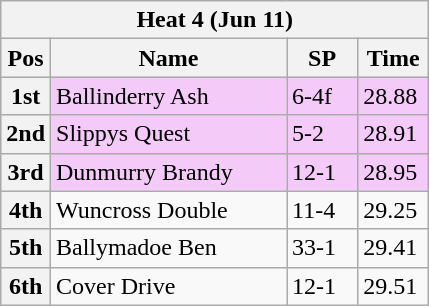<table class="wikitable">
<tr>
<th colspan="6">Heat 4 (Jun 11)</th>
</tr>
<tr>
<th width=20>Pos</th>
<th width=150>Name</th>
<th width=40>SP</th>
<th width=40>Time</th>
</tr>
<tr style="background: #f4caf9;">
<th>1st</th>
<td>Ballinderry Ash</td>
<td>6-4f</td>
<td>28.88</td>
</tr>
<tr style="background: #f4caf9;">
<th>2nd</th>
<td>Slippys Quest</td>
<td>5-2</td>
<td>28.91</td>
</tr>
<tr style="background: #f4caf9;">
<th>3rd</th>
<td>Dunmurry Brandy</td>
<td>12-1</td>
<td>28.95</td>
</tr>
<tr>
<th>4th</th>
<td>Wuncross Double</td>
<td>11-4</td>
<td>29.25</td>
</tr>
<tr>
<th>5th</th>
<td>Ballymadoe Ben</td>
<td>33-1</td>
<td>29.41</td>
</tr>
<tr>
<th>6th</th>
<td>Cover Drive</td>
<td>12-1</td>
<td>29.51</td>
</tr>
</table>
